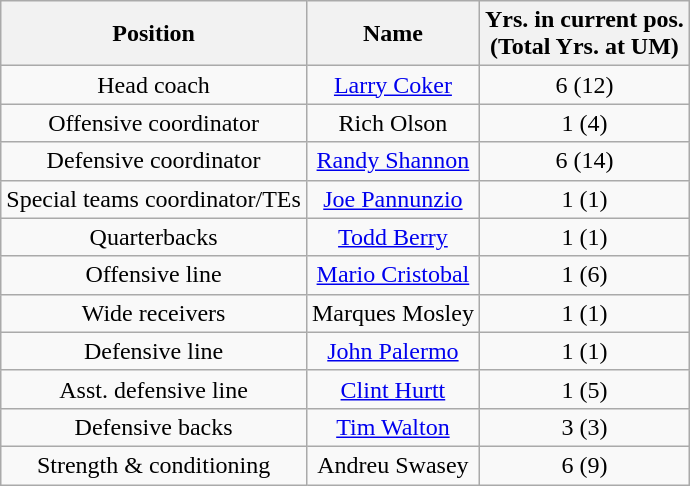<table class="wikitable">
<tr>
<th><strong>Position</strong></th>
<th><strong>Name</strong></th>
<th><strong>Yrs. in current pos.</strong><br>(Total Yrs. at UM)</th>
</tr>
<tr style="text-align:center;">
<td>Head coach</td>
<td><a href='#'>Larry Coker</a></td>
<td>6 (12)</td>
</tr>
<tr style="text-align:center;">
<td>Offensive coordinator</td>
<td>Rich Olson</td>
<td>1 (4)</td>
</tr>
<tr style="text-align:center;">
<td>Defensive coordinator</td>
<td><a href='#'>Randy Shannon</a></td>
<td>6 (14)</td>
</tr>
<tr style="text-align:center;">
<td>Special teams coordinator/TEs</td>
<td><a href='#'>Joe Pannunzio</a></td>
<td>1 (1)</td>
</tr>
<tr style="text-align:center;">
<td>Quarterbacks</td>
<td><a href='#'>Todd Berry</a></td>
<td>1 (1)</td>
</tr>
<tr style="text-align:center;">
<td>Offensive line</td>
<td><a href='#'>Mario Cristobal</a></td>
<td>1 (6)</td>
</tr>
<tr style="text-align:center;">
<td>Wide receivers</td>
<td>Marques Mosley</td>
<td>1 (1)</td>
</tr>
<tr style="text-align:center;">
<td>Defensive line</td>
<td><a href='#'>John Palermo</a></td>
<td>1 (1)</td>
</tr>
<tr style="text-align:center;">
<td>Asst. defensive line</td>
<td><a href='#'>Clint Hurtt</a></td>
<td>1 (5)</td>
</tr>
<tr style="text-align:center;">
<td>Defensive backs</td>
<td><a href='#'>Tim Walton</a></td>
<td>3 (3)</td>
</tr>
<tr style="text-align:center;">
<td>Strength & conditioning</td>
<td>Andreu Swasey</td>
<td>6 (9)</td>
</tr>
</table>
